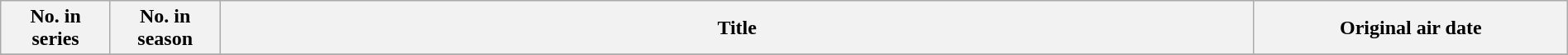<table class="wikitable plainrowheaders" style="width:100%;">
<tr>
<th width=7%>No. in<br> series</th>
<th width=7%>No. in<br> season</th>
<th>Title</th>
<th width=20%>Original air date</th>
</tr>
<tr>
</tr>
</table>
